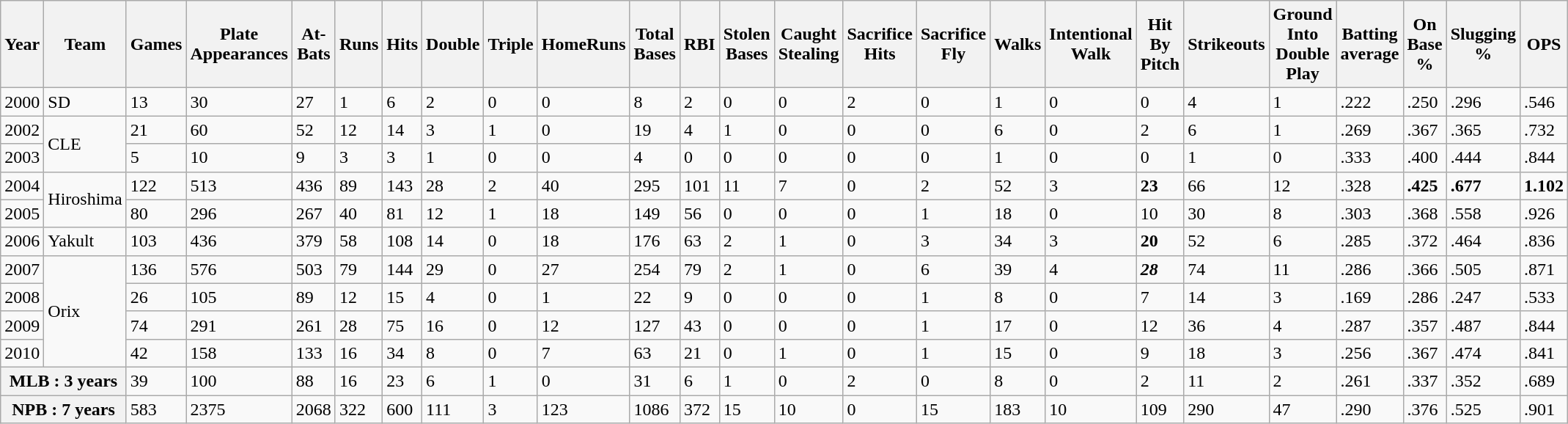<table class="wikitable">
<tr>
<th>Year</th>
<th>Team</th>
<th>Games</th>
<th>Plate Appearances</th>
<th>At-Bats</th>
<th>Runs</th>
<th>Hits</th>
<th>Double</th>
<th>Triple</th>
<th>HomeRuns</th>
<th>Total Bases</th>
<th>RBI</th>
<th>Stolen Bases</th>
<th>Caught Stealing</th>
<th>Sacrifice<br>Hits</th>
<th>Sacrifice<br>Fly</th>
<th>Walks</th>
<th>Intentional Walk</th>
<th>Hit By Pitch</th>
<th>Strikeouts</th>
<th>Ground Into Double Play</th>
<th>Batting<br>average</th>
<th>On Base %</th>
<th>Slugging %</th>
<th>OPS</th>
</tr>
<tr>
<td>2000</td>
<td>SD</td>
<td>13</td>
<td>30</td>
<td>27</td>
<td>1</td>
<td>6</td>
<td>2</td>
<td>0</td>
<td>0</td>
<td>8</td>
<td>2</td>
<td>0</td>
<td>0</td>
<td>2</td>
<td>0</td>
<td>1</td>
<td>0</td>
<td>0</td>
<td>4</td>
<td>1</td>
<td>.222</td>
<td>.250</td>
<td>.296</td>
<td>.546</td>
</tr>
<tr>
<td>2002</td>
<td rowspan="2">CLE</td>
<td>21</td>
<td>60</td>
<td>52</td>
<td>12</td>
<td>14</td>
<td>3</td>
<td>1</td>
<td>0</td>
<td>19</td>
<td>4</td>
<td>1</td>
<td>0</td>
<td>0</td>
<td>0</td>
<td>6</td>
<td>0</td>
<td>2</td>
<td>6</td>
<td>1</td>
<td>.269</td>
<td>.367</td>
<td>.365</td>
<td>.732</td>
</tr>
<tr>
<td>2003</td>
<td>5</td>
<td>10</td>
<td>9</td>
<td>3</td>
<td>3</td>
<td>1</td>
<td>0</td>
<td>0</td>
<td>4</td>
<td>0</td>
<td>0</td>
<td>0</td>
<td>0</td>
<td>0</td>
<td>1</td>
<td>0</td>
<td>0</td>
<td>1</td>
<td>0</td>
<td>.333</td>
<td>.400</td>
<td>.444</td>
<td>.844</td>
</tr>
<tr>
<td>2004</td>
<td rowspan="2">Hiroshima</td>
<td>122</td>
<td>513</td>
<td>436</td>
<td>89</td>
<td>143</td>
<td>28</td>
<td>2</td>
<td>40</td>
<td>295</td>
<td>101</td>
<td>11</td>
<td>7</td>
<td>0</td>
<td>2</td>
<td>52</td>
<td>3</td>
<td><strong>23</strong></td>
<td>66</td>
<td>12</td>
<td>.328</td>
<td><strong>.425</strong></td>
<td><strong>.677</strong></td>
<td><strong>1.102</strong></td>
</tr>
<tr>
<td>2005</td>
<td>80</td>
<td>296</td>
<td>267</td>
<td>40</td>
<td>81</td>
<td>12</td>
<td>1</td>
<td>18</td>
<td>149</td>
<td>56</td>
<td>0</td>
<td>0</td>
<td>0</td>
<td>1</td>
<td>18</td>
<td>0</td>
<td>10</td>
<td>30</td>
<td>8</td>
<td>.303</td>
<td>.368</td>
<td>.558</td>
<td>.926</td>
</tr>
<tr>
<td>2006</td>
<td>Yakult</td>
<td>103</td>
<td>436</td>
<td>379</td>
<td>58</td>
<td>108</td>
<td>14</td>
<td>0</td>
<td>18</td>
<td>176</td>
<td>63</td>
<td>2</td>
<td>1</td>
<td>0</td>
<td>3</td>
<td>34</td>
<td>3</td>
<td><strong>20</strong></td>
<td>52</td>
<td>6</td>
<td>.285</td>
<td>.372</td>
<td>.464</td>
<td>.836</td>
</tr>
<tr>
<td>2007</td>
<td rowspan="4">Orix</td>
<td>136</td>
<td>576</td>
<td>503</td>
<td>79</td>
<td>144</td>
<td>29</td>
<td>0</td>
<td>27</td>
<td>254</td>
<td>79</td>
<td>2</td>
<td>1</td>
<td>0</td>
<td>6</td>
<td>39</td>
<td>4</td>
<td><strong><em>28</em></strong></td>
<td>74</td>
<td>11</td>
<td>.286</td>
<td>.366</td>
<td>.505</td>
<td>.871</td>
</tr>
<tr>
<td>2008</td>
<td>26</td>
<td>105</td>
<td>89</td>
<td>12</td>
<td>15</td>
<td>4</td>
<td>0</td>
<td>1</td>
<td>22</td>
<td>9</td>
<td>0</td>
<td>0</td>
<td>0</td>
<td>1</td>
<td>8</td>
<td>0</td>
<td>7</td>
<td>14</td>
<td>3</td>
<td>.169</td>
<td>.286</td>
<td>.247</td>
<td>.533</td>
</tr>
<tr>
<td>2009</td>
<td>74</td>
<td>291</td>
<td>261</td>
<td>28</td>
<td>75</td>
<td>16</td>
<td>0</td>
<td>12</td>
<td>127</td>
<td>43</td>
<td>0</td>
<td>0</td>
<td>0</td>
<td>1</td>
<td>17</td>
<td>0</td>
<td>12</td>
<td>36</td>
<td>4</td>
<td>.287</td>
<td>.357</td>
<td>.487</td>
<td>.844</td>
</tr>
<tr>
<td>2010</td>
<td>42</td>
<td>158</td>
<td>133</td>
<td>16</td>
<td>34</td>
<td>8</td>
<td>0</td>
<td>7</td>
<td>63</td>
<td>21</td>
<td>0</td>
<td>1</td>
<td>0</td>
<td>1</td>
<td>15</td>
<td>0</td>
<td>9</td>
<td>18</td>
<td>3</td>
<td>.256</td>
<td>.367</td>
<td>.474</td>
<td>.841</td>
</tr>
<tr>
<th colspan="2">MLB : 3 years</th>
<td>39</td>
<td>100</td>
<td>88</td>
<td>16</td>
<td>23</td>
<td>6</td>
<td>1</td>
<td>0</td>
<td>31</td>
<td>6</td>
<td>1</td>
<td>0</td>
<td>2</td>
<td>0</td>
<td>8</td>
<td>0</td>
<td>2</td>
<td>11</td>
<td>2</td>
<td>.261</td>
<td>.337</td>
<td>.352</td>
<td>.689</td>
</tr>
<tr>
<th colspan="2">NPB : 7 years</th>
<td>583</td>
<td>2375</td>
<td>2068</td>
<td>322</td>
<td>600</td>
<td>111</td>
<td>3</td>
<td>123</td>
<td>1086</td>
<td>372</td>
<td>15</td>
<td>10</td>
<td>0</td>
<td>15</td>
<td>183</td>
<td>10</td>
<td>109</td>
<td>290</td>
<td>47</td>
<td>.290</td>
<td>.376</td>
<td>.525</td>
<td>.901</td>
</tr>
</table>
